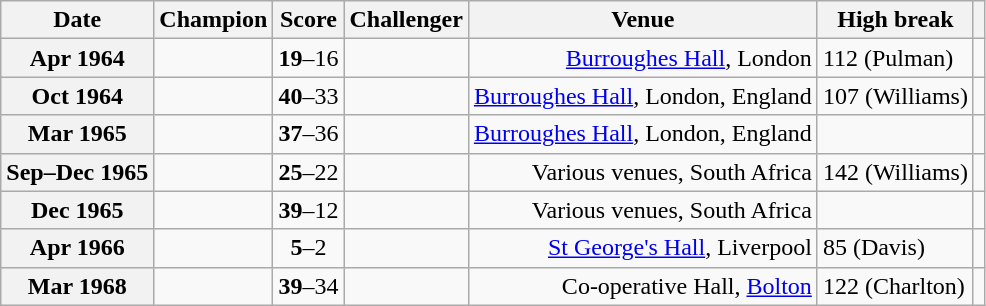<table class="wikitable">
<tr>
<th scope="col">Date</th>
<th scope="col">Champion</th>
<th scope="col">Score</th>
<th scope="col">Challenger</th>
<th scope="col">Venue</th>
<th scope="col">High break</th>
<th scope="col"></th>
</tr>
<tr>
<th Scope="row">Apr 1964</th>
<td><strong></strong></td>
<td align="center"><strong>19</strong>–16</td>
<td></td>
<td align="right"><a href='#'>Burroughes Hall</a>, London</td>
<td>112 (Pulman)</td>
<td></td>
</tr>
<tr>
<th Scope="row">Oct 1964</th>
<td><strong></strong></td>
<td align = "center"><strong>40</strong>–33</td>
<td></td>
<td align="right"><a href='#'>Burroughes Hall</a>, London, England</td>
<td>107 (Williams)</td>
<td></td>
</tr>
<tr>
<th Scope="row">Mar 1965</th>
<td><strong></strong></td>
<td align = "center"><strong>37</strong>–36</td>
<td></td>
<td align="right"><a href='#'>Burroughes Hall</a>, London, England</td>
<td></td>
<td></td>
</tr>
<tr>
<th Scope="row">Sep–Dec 1965</th>
<td><strong></strong></td>
<td align = "center"><strong>25</strong>–22</td>
<td></td>
<td align="right">Various venues, South Africa</td>
<td>142 (Williams)</td>
<td></td>
</tr>
<tr>
<th Scope="row">Dec 1965</th>
<td><strong></strong></td>
<td align = "center"><strong>39</strong>–12</td>
<td></td>
<td align="right">Various venues, South Africa</td>
<td></td>
<td></td>
</tr>
<tr>
<th Scope="row">Apr 1966</th>
<td><strong></strong></td>
<td align = "center"><strong>5</strong>–2</td>
<td></td>
<td align="right"><a href='#'>St George's Hall</a>, Liverpool</td>
<td>85 (Davis)</td>
<td></td>
</tr>
<tr>
<th Scope="row">Mar 1968</th>
<td><strong></strong></td>
<td align = "center"><strong>39</strong>–34</td>
<td></td>
<td align="right">Co-operative Hall, <a href='#'>Bolton</a></td>
<td>122 (Charlton)</td>
<td></td>
</tr>
</table>
